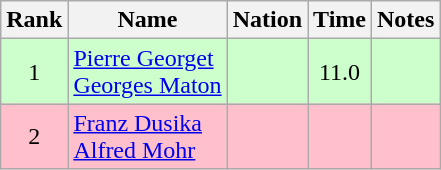<table class="wikitable sortable" style="text-align:center">
<tr>
<th>Rank</th>
<th>Name</th>
<th>Nation</th>
<th>Time</th>
<th>Notes</th>
</tr>
<tr style="background:#cfc;">
<td>1</td>
<td align=left><a href='#'>Pierre Georget</a><br><a href='#'>Georges Maton</a></td>
<td align=left></td>
<td>11.0</td>
<td></td>
</tr>
<tr bgcolor=pink>
<td>2</td>
<td align=left><a href='#'>Franz Dusika</a><br><a href='#'>Alfred Mohr</a></td>
<td align=left></td>
<td></td>
<td></td>
</tr>
</table>
